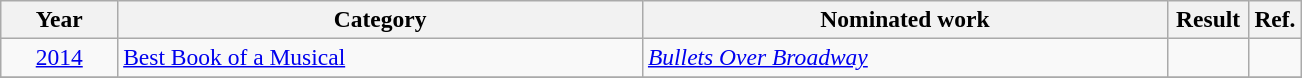<table class="wikitable unsortable plainrowheaders" Style=font-size:98%>
<tr>
<th scope="col" style="width:9%;">Year</th>
<th scope="col" style="width:20em;">Category</th>
<th scope="col" style="width:20em;">Nominated work</th>
<th scope="col" style="width:2em;">Result</th>
<th scope="col" style="width:4%;" class="unsortable">Ref.</th>
</tr>
<tr>
<td style="text-align:center;"><a href='#'>2014</a></td>
<td><a href='#'>Best Book of a Musical</a></td>
<td><em><a href='#'>Bullets Over Broadway</a></em></td>
<td></td>
<td></td>
</tr>
<tr>
</tr>
</table>
